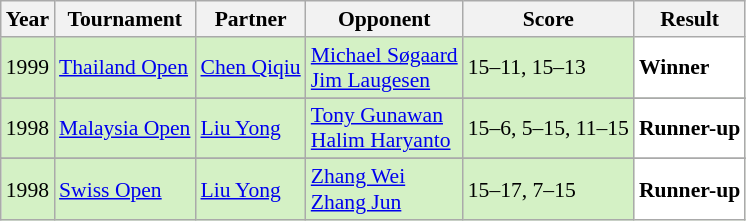<table class="sortable wikitable" style="font-size: 90%;">
<tr>
<th>Year</th>
<th>Tournament</th>
<th>Partner</th>
<th>Opponent</th>
<th>Score</th>
<th>Result</th>
</tr>
<tr style="background:#D4F1C5">
<td align="center">1999</td>
<td align="left"><a href='#'>Thailand Open</a></td>
<td align="left"> <a href='#'>Chen Qiqiu</a></td>
<td align="left"> <a href='#'>Michael Søgaard</a> <br>  <a href='#'>Jim Laugesen</a></td>
<td align="left">15–11, 15–13</td>
<td style="text-align:left; background:white"> <strong>Winner</strong></td>
</tr>
<tr>
</tr>
<tr style="background:#D4F1C5">
<td align="center">1998</td>
<td align="left"><a href='#'>Malaysia Open</a></td>
<td align="left"> <a href='#'>Liu Yong</a></td>
<td align="left"> <a href='#'>Tony Gunawan</a> <br>  <a href='#'>Halim Haryanto</a></td>
<td align="left">15–6, 5–15, 11–15</td>
<td style="text-align:left; background:white"> <strong>Runner-up</strong></td>
</tr>
<tr>
</tr>
<tr style="background:#D4F1C5">
<td align="center">1998</td>
<td align="left"><a href='#'>Swiss Open</a></td>
<td align="left"> <a href='#'>Liu Yong</a></td>
<td align="left"> <a href='#'>Zhang Wei</a> <br>  <a href='#'>Zhang Jun</a></td>
<td align="left">15–17, 7–15</td>
<td style="text-align:left; background:white"> <strong>Runner-up</strong></td>
</tr>
</table>
